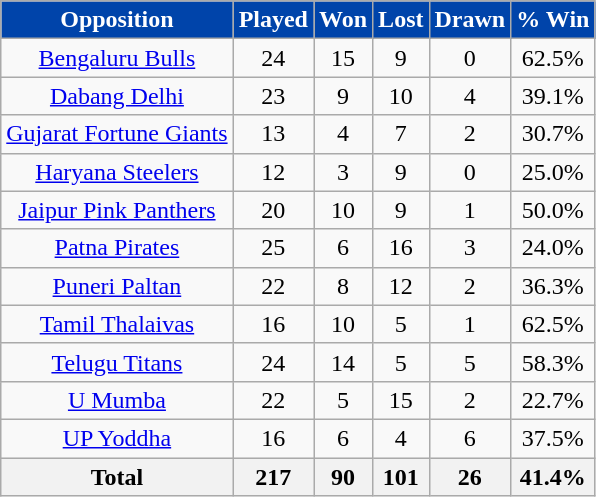<table class="wikitable sortable" style="text-align: center; font-size: 100%" align="center" width:"80%">
<tr>
<th style="background:#04a; color:#fff;">Opposition</th>
<th style="background:#04a; color:#fff;">Played</th>
<th style="background:#04a; color:#fff;">Won</th>
<th style="background:#04a; color:#fff;">Lost</th>
<th style="background:#04a; color:#fff;">Drawn</th>
<th style="background:#04a; color:#fff;">% Win</th>
</tr>
<tr>
<td><a href='#'>Bengaluru Bulls</a></td>
<td>24</td>
<td>15</td>
<td>9</td>
<td>0</td>
<td>62.5%</td>
</tr>
<tr>
<td><a href='#'>Dabang Delhi</a></td>
<td>23</td>
<td>9</td>
<td>10</td>
<td>4</td>
<td>39.1%</td>
</tr>
<tr>
<td><a href='#'>Gujarat Fortune Giants</a></td>
<td>13</td>
<td>4</td>
<td>7</td>
<td>2</td>
<td>30.7%</td>
</tr>
<tr>
<td><a href='#'>Haryana Steelers</a></td>
<td>12</td>
<td>3</td>
<td>9</td>
<td>0</td>
<td>25.0%</td>
</tr>
<tr>
<td><a href='#'>Jaipur Pink Panthers</a></td>
<td>20</td>
<td>10</td>
<td>9</td>
<td>1</td>
<td>50.0%</td>
</tr>
<tr>
<td><a href='#'>Patna Pirates</a></td>
<td>25</td>
<td>6</td>
<td>16</td>
<td>3</td>
<td>24.0%</td>
</tr>
<tr>
<td><a href='#'>Puneri Paltan</a></td>
<td>22</td>
<td>8</td>
<td>12</td>
<td>2</td>
<td>36.3%</td>
</tr>
<tr>
<td><a href='#'>Tamil Thalaivas</a></td>
<td>16</td>
<td>10</td>
<td>5</td>
<td>1</td>
<td>62.5%</td>
</tr>
<tr>
<td><a href='#'>Telugu Titans</a></td>
<td>24</td>
<td>14</td>
<td>5</td>
<td>5</td>
<td>58.3%</td>
</tr>
<tr>
<td><a href='#'>U Mumba</a></td>
<td>22</td>
<td>5</td>
<td>15</td>
<td>2</td>
<td>22.7%</td>
</tr>
<tr>
<td><a href='#'>UP Yoddha</a></td>
<td>16</td>
<td>6</td>
<td>4</td>
<td>6</td>
<td>37.5%</td>
</tr>
<tr>
<th>Total</th>
<th>217</th>
<th>90</th>
<th>101</th>
<th>26</th>
<th>41.4%</th>
</tr>
</table>
